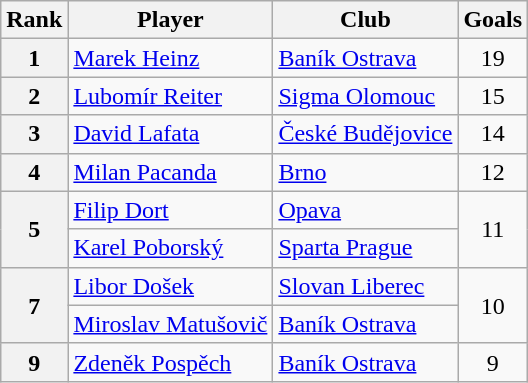<table class="wikitable" style="text-align:center">
<tr>
<th>Rank</th>
<th>Player</th>
<th>Club</th>
<th>Goals</th>
</tr>
<tr>
<th>1</th>
<td align="left"> <a href='#'>Marek Heinz</a></td>
<td align="left"><a href='#'>Baník Ostrava</a></td>
<td>19</td>
</tr>
<tr>
<th>2</th>
<td align="left"> <a href='#'>Lubomír Reiter</a></td>
<td align="left"><a href='#'>Sigma Olomouc</a></td>
<td>15</td>
</tr>
<tr>
<th>3</th>
<td align="left"> <a href='#'>David Lafata</a></td>
<td align="left"><a href='#'>České Budějovice</a></td>
<td>14</td>
</tr>
<tr>
<th>4</th>
<td align="left"> <a href='#'>Milan Pacanda</a></td>
<td align="left"><a href='#'>Brno</a></td>
<td>12</td>
</tr>
<tr>
<th rowspan="2">5</th>
<td align="left"> <a href='#'>Filip Dort</a></td>
<td align="left"><a href='#'>Opava</a></td>
<td rowspan="2">11</td>
</tr>
<tr>
<td align="left"> <a href='#'>Karel Poborský</a></td>
<td align="left"><a href='#'>Sparta Prague</a></td>
</tr>
<tr>
<th rowspan="2">7</th>
<td align="left"> <a href='#'>Libor Došek</a></td>
<td align="left"><a href='#'>Slovan Liberec</a></td>
<td rowspan="2">10</td>
</tr>
<tr>
<td align="left"> <a href='#'>Miroslav Matušovič</a></td>
<td align="left"><a href='#'>Baník Ostrava</a></td>
</tr>
<tr>
<th>9</th>
<td align="left"> <a href='#'>Zdeněk Pospěch</a></td>
<td align="left"><a href='#'>Baník Ostrava</a></td>
<td>9</td>
</tr>
</table>
